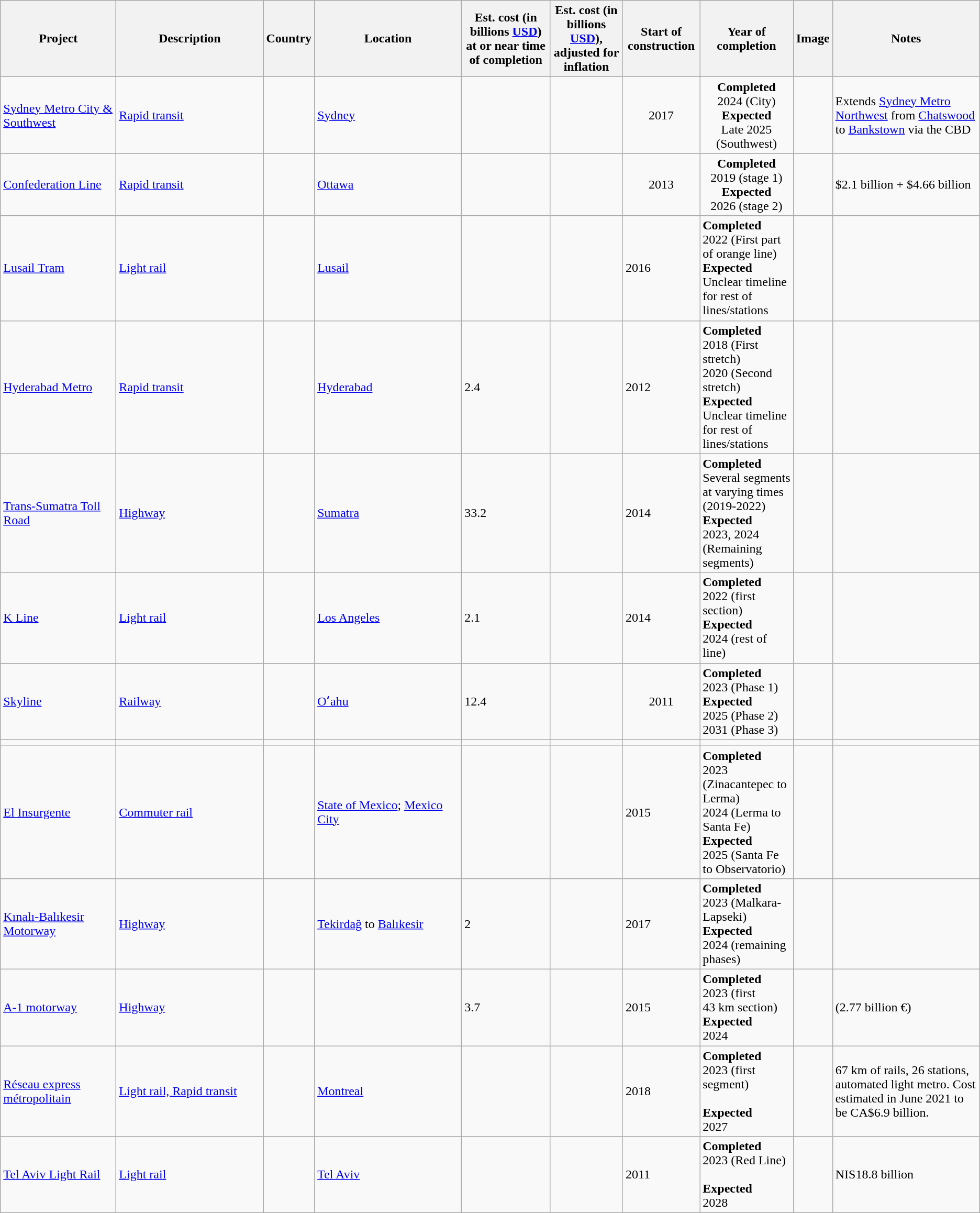<table class="wikitable sortable">
<tr>
<th width="140">Project</th>
<th width="180">Description</th>
<th>Country</th>
<th width="180">Location</th>
<th data-sort-type="currency">Est. cost (in billions <a href='#'>USD</a>) at or near time of completion</th>
<th>Est. cost (in billions <a href='#'>USD</a>), adjusted for inflation</th>
<th align="center">Start of construction</th>
<th align="center">Year of completion</th>
<th align="center">Image</th>
<th width="180">Notes</th>
</tr>
<tr>
<td><a href='#'>Sydney Metro City & Southwest</a></td>
<td><a href='#'>Rapid transit</a></td>
<td></td>
<td><a href='#'>Sydney</a></td>
<td></td>
<td></td>
<td align="center">2017</td>
<td align="center"><strong>Completed</strong><br>2024 (City)<br><strong>Expected</strong><br>Late 2025 (Southwest)</td>
<td></td>
<td>Extends <a href='#'>Sydney Metro Northwest</a> from <a href='#'>Chatswood</a> to <a href='#'>Bankstown</a> via the CBD</td>
</tr>
<tr>
<td><a href='#'>Confederation Line</a></td>
<td><a href='#'>Rapid transit</a></td>
<td></td>
<td><a href='#'>Ottawa</a></td>
<td></td>
<td></td>
<td align="center">2013</td>
<td align="center"><strong>Completed</strong><br>2019 (stage 1)<br><strong>Expected</strong><br>2026 (stage 2)</td>
<td></td>
<td>$2.1 billion + $4.66 billion </td>
</tr>
<tr>
<td><a href='#'>Lusail Tram</a></td>
<td><a href='#'>Light rail</a></td>
<td></td>
<td><a href='#'>Lusail</a></td>
<td> </td>
<td></td>
<td>2016</td>
<td><strong>Completed</strong><br>2022 (First part of orange line)<br><strong>Expected</strong><br>Unclear timeline for rest of lines/stations</td>
<td></td>
<td></td>
</tr>
<tr>
<td><a href='#'>Hyderabad Metro</a></td>
<td><a href='#'>Rapid transit</a></td>
<td></td>
<td><a href='#'>Hyderabad</a></td>
<td>2.4 </td>
<td></td>
<td>2012</td>
<td><strong>Completed</strong><br>2018 (First stretch)<br>2020 (Second stretch)<br><strong>Expected</strong><br>Unclear timeline for rest of lines/stations</td>
<td></td>
<td></td>
</tr>
<tr>
<td><a href='#'>Trans-Sumatra Toll Road</a></td>
<td><a href='#'>Highway</a></td>
<td></td>
<td><a href='#'>Sumatra</a></td>
<td>33.2</td>
<td></td>
<td>2014</td>
<td><strong>Completed</strong><br>Several segments at varying times (2019-2022)<br><strong>Expected</strong><br>2023, 2024 (Remaining segments)</td>
<td></td>
<td></td>
</tr>
<tr>
<td><a href='#'>K Line</a></td>
<td><a href='#'>Light rail</a></td>
<td></td>
<td><a href='#'>Los Angeles</a></td>
<td>2.1</td>
<td></td>
<td>2014</td>
<td><strong>Completed</strong><br>2022 (first section)<br><strong>Expected</strong><br>2024 (rest of line)</td>
<td></td>
<td></td>
</tr>
<tr>
<td><a href='#'>Skyline</a></td>
<td><a href='#'>Railway</a></td>
<td></td>
<td><a href='#'>Oʻahu</a></td>
<td>12.4</td>
<td align="center"></td>
<td align="center">2011</td>
<td><strong>Completed</strong><br>2023 (Phase 1)<br><strong>Expected</strong><br>2025 (Phase 2)<br>2031 (Phase 3)</td>
<td></td>
<td></td>
</tr>
<tr>
<td></td>
<td></td>
<td></td>
<td></td>
<td></td>
<td></td>
<td></td>
<td></td>
<td></td>
<td></td>
</tr>
<tr>
<td><a href='#'>El Insurgente</a></td>
<td><a href='#'>Commuter rail</a></td>
<td></td>
<td><a href='#'>State of Mexico</a>; <a href='#'>Mexico City</a></td>
<td></td>
<td></td>
<td>2015</td>
<td><strong>Completed</strong><br>2023 (Zinacantepec to Lerma)<br>2024 (Lerma to Santa Fe)<br><strong>Expected</strong><br>2025 (Santa Fe to Observatorio)</td>
<td></td>
<td></td>
</tr>
<tr>
<td><a href='#'>Kınalı-Balıkesir Motorway</a></td>
<td><a href='#'>Highway</a></td>
<td></td>
<td><a href='#'>Tekirdağ</a> to <a href='#'>Balıkesir</a></td>
<td>2</td>
<td></td>
<td>2017</td>
<td><strong>Completed</strong><br>2023 (Malkara-Lapseki)<br><strong>Expected</strong><br>2024 (remaining phases)</td>
<td></td>
<td></td>
</tr>
<tr>
<td><a href='#'>A-1 motorway</a></td>
<td><a href='#'>Highway</a></td>
<td></td>
<td></td>
<td>3.7</td>
<td></td>
<td>2015</td>
<td><strong>Completed</strong><br>2023 (first 43 km section)<br><strong>Expected</strong><br>2024 </td>
<td></td>
<td>(2.77 billion €)</td>
</tr>
<tr>
<td><a href='#'>Réseau express métropolitain</a></td>
<td><a href='#'>Light rail, Rapid transit</a></td>
<td></td>
<td><a href='#'>Montreal</a></td>
<td></td>
<td></td>
<td>2018</td>
<td><strong>Completed</strong><br>2023 (first segment)<br><br><strong>Expected</strong><br>2027</td>
<td></td>
<td>67 km of rails, 26 stations, automated light metro. Cost estimated in June 2021 to be CA$6.9 billion.</td>
</tr>
<tr>
<td><a href='#'>Tel Aviv Light Rail</a></td>
<td><a href='#'>Light rail</a></td>
<td></td>
<td><a href='#'>Tel Aviv</a></td>
<td></td>
<td></td>
<td>2011</td>
<td><strong>Completed</strong><br>2023 (Red Line)<br><br><strong>Expected</strong><br>2028</td>
<td></td>
<td>NIS18.8 billion</td>
</tr>
</table>
